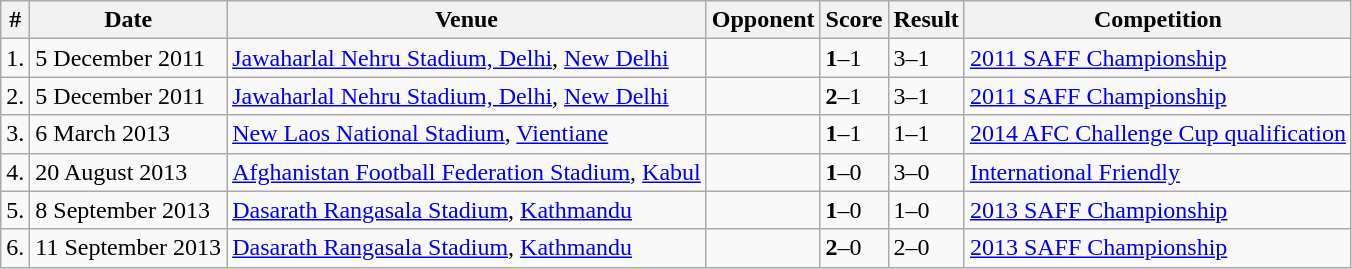<table class="wikitable collapsible collapsed">
<tr>
<th>#</th>
<th>Date</th>
<th>Venue</th>
<th>Opponent</th>
<th>Score</th>
<th>Result</th>
<th>Competition</th>
</tr>
<tr>
<td>1.</td>
<td>5 December 2011</td>
<td><a href='#'>Jawaharlal Nehru Stadium, Delhi</a>, <a href='#'>New Delhi</a></td>
<td></td>
<td><strong>1</strong>–1</td>
<td>3–1</td>
<td><a href='#'>2011 SAFF Championship</a></td>
</tr>
<tr>
<td>2.</td>
<td>5 December 2011</td>
<td><a href='#'>Jawaharlal Nehru Stadium, Delhi</a>, <a href='#'>New Delhi</a></td>
<td></td>
<td><strong>2</strong>–1</td>
<td>3–1</td>
<td><a href='#'>2011 SAFF Championship</a></td>
</tr>
<tr>
<td>3.</td>
<td>6 March 2013</td>
<td><a href='#'>New Laos National Stadium</a>, <a href='#'>Vientiane</a></td>
<td></td>
<td><strong>1</strong>–1</td>
<td>1–1</td>
<td><a href='#'>2014 AFC Challenge Cup qualification</a></td>
</tr>
<tr>
<td>4.</td>
<td>20 August 2013</td>
<td><a href='#'>Afghanistan Football Federation Stadium</a>, <a href='#'>Kabul</a></td>
<td></td>
<td><strong>1</strong>–0</td>
<td>3–0</td>
<td><a href='#'>International Friendly</a></td>
</tr>
<tr>
<td>5.</td>
<td>8 September 2013</td>
<td><a href='#'>Dasarath Rangasala Stadium</a>, <a href='#'>Kathmandu</a></td>
<td></td>
<td><strong>1</strong>–0</td>
<td>1–0</td>
<td><a href='#'>2013 SAFF Championship</a></td>
</tr>
<tr>
<td>6.</td>
<td>11 September 2013</td>
<td><a href='#'>Dasarath Rangasala Stadium</a>, <a href='#'>Kathmandu</a></td>
<td></td>
<td><strong>2</strong>–0</td>
<td>2–0</td>
<td><a href='#'>2013 SAFF Championship</a></td>
</tr>
</table>
